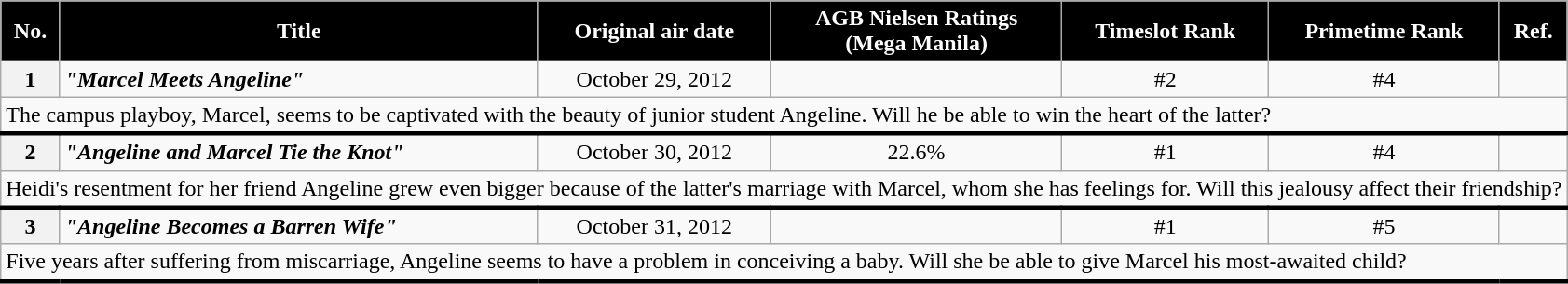<table class="wikitable" style="text-align:center">
<tr>
<th style="background:#000000; color:#ffffff">No.</th>
<th style="background:#000000; color:#ffffff">Title</th>
<th style="background:#000000; color:#ffffff">Original air date</th>
<th style="background:#000000; color:#ffffff">AGB Nielsen Ratings<br>(Mega Manila)</th>
<th style="background:#000000; color:#ffffff">Timeslot Rank</th>
<th style="background:#000000; color:#ffffff">Primetime Rank</th>
<th style="background:#000000; color:#ffffff">Ref.</th>
</tr>
<tr>
<th>1</th>
<td align="left"><strong><em>"Marcel Meets Angeline"</em></strong></td>
<td>October 29, 2012</td>
<td></td>
<td>#2</td>
<td>#4</td>
<td></td>
</tr>
<tr>
<td colspan = "7" style="text-align: left; border-bottom: 3px solid #000000;">The campus playboy, Marcel, seems to be captivated with the beauty of junior student Angeline. Will he be able to win the heart of the latter?</td>
</tr>
<tr>
<th>2</th>
<td align="left"><strong><em>"Angeline and Marcel Tie the Knot"</em></strong></td>
<td>October 30, 2012</td>
<td>22.6%</td>
<td>#1</td>
<td>#4</td>
<td></td>
</tr>
<tr>
<td colspan = "7" style="text-align: left; border-bottom: 3px solid #000000;">Heidi's resentment for her friend Angeline grew even bigger because of the latter's marriage with Marcel, whom she has feelings for. Will this jealousy affect their friendship?</td>
</tr>
<tr>
<th>3</th>
<td align="left"><strong><em>"Angeline Becomes a Barren Wife"</em></strong></td>
<td>October 31, 2012</td>
<td></td>
<td>#1</td>
<td>#5</td>
<td></td>
</tr>
<tr>
<td colspan = "7" style="text-align: left; border-bottom: 3px solid #000000;">Five years after suffering from miscarriage, Angeline seems to have a problem in conceiving a baby. Will she be able to give Marcel his most-awaited child?</td>
</tr>
</table>
